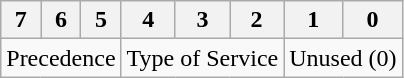<table class="wikitable">
<tr>
<th>7</th>
<th>6</th>
<th>5</th>
<th>4</th>
<th>3</th>
<th>2</th>
<th>1</th>
<th>0</th>
</tr>
<tr>
<td colspan="3">Precedence</td>
<td colspan="3">Type of Service</td>
<td colspan="2">Unused (0)</td>
</tr>
</table>
